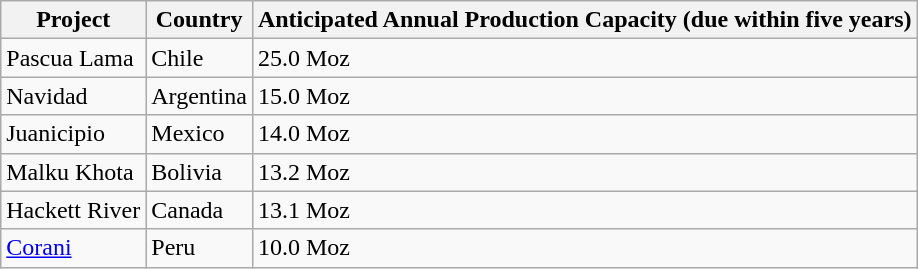<table class="wikitable">
<tr>
<th>Project</th>
<th>Country</th>
<th>Anticipated Annual Production Capacity (due within five years)</th>
</tr>
<tr>
<td>Pascua Lama</td>
<td>Chile</td>
<td>25.0 Moz</td>
</tr>
<tr>
<td>Navidad</td>
<td>Argentina</td>
<td>15.0 Moz</td>
</tr>
<tr>
<td>Juanicipio</td>
<td>Mexico</td>
<td>14.0 Moz</td>
</tr>
<tr>
<td>Malku Khota</td>
<td>Bolivia</td>
<td>13.2 Moz</td>
</tr>
<tr>
<td>Hackett River</td>
<td>Canada</td>
<td>13.1 Moz</td>
</tr>
<tr>
<td><a href='#'>Corani</a></td>
<td>Peru</td>
<td>10.0 Moz</td>
</tr>
</table>
